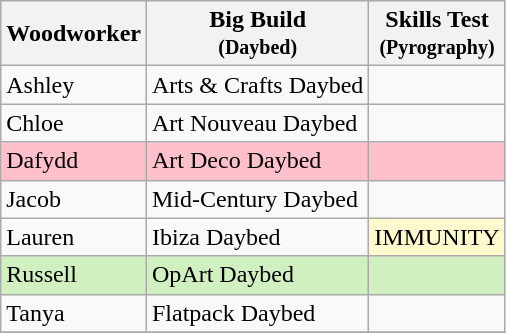<table class="wikitable" style="text-align:center;">
<tr>
<th>Woodworker</th>
<th>Big Build<br><small>(Daybed)</small></th>
<th>Skills Test<br><small>(Pyrography)</small></th>
</tr>
<tr>
<td align="left">Ashley</td>
<td align="left">Arts & Crafts Daybed</td>
<td></td>
</tr>
<tr>
<td align="left">Chloe</td>
<td align="left">Art Nouveau Daybed</td>
<td></td>
</tr>
<tr style="background:Pink;">
<td align="left">Dafydd</td>
<td align="left">Art Deco Daybed</td>
<td></td>
</tr>
<tr>
<td align="left">Jacob</td>
<td align="left">Mid-Century Daybed</td>
<td></td>
</tr>
<tr>
<td align="left">Lauren</td>
<td align="left">Ibiza Daybed</td>
<td colspan="1" style="background:lemonchiffon;">IMMUNITY</td>
</tr>
<tr style="background:#d0f0c0;">
<td align="left">Russell</td>
<td align="left">OpArt Daybed</td>
<td></td>
</tr>
<tr>
<td align="left">Tanya</td>
<td align="left">Flatpack Daybed</td>
<td></td>
</tr>
<tr>
</tr>
</table>
